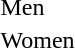<table>
<tr>
<td>Men</td>
<td></td>
<td></td>
<td></td>
</tr>
<tr>
<td>Women</td>
<td></td>
<td></td>
<td></td>
</tr>
</table>
